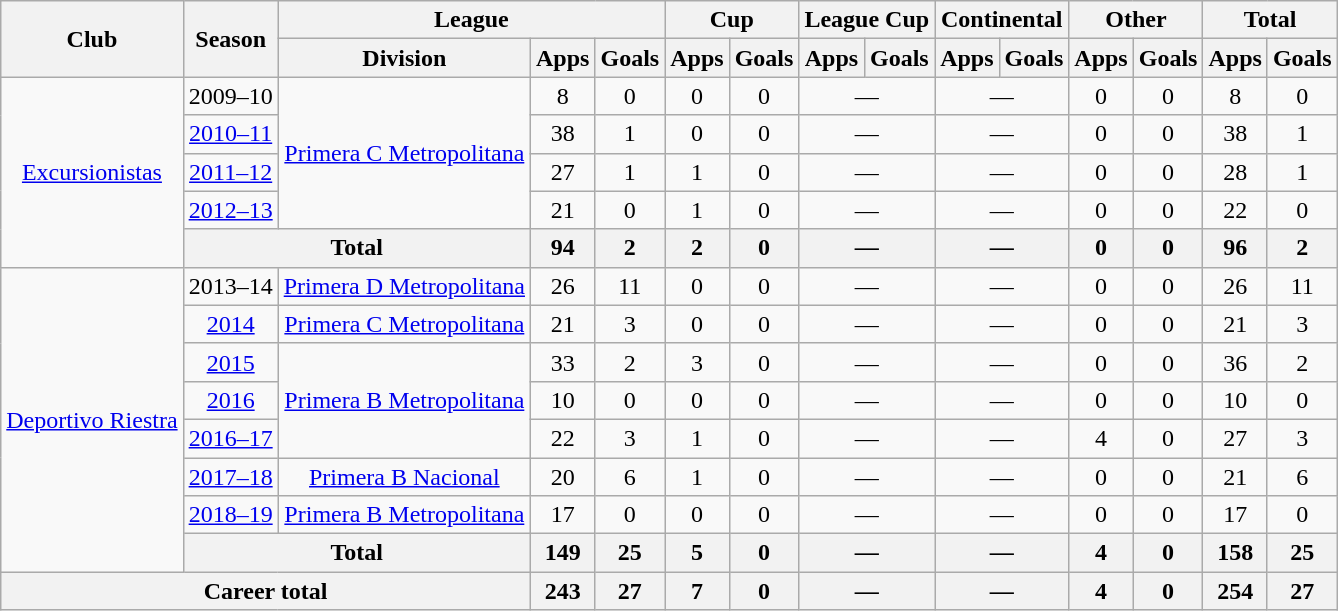<table class="wikitable" style="text-align:center">
<tr>
<th rowspan="2">Club</th>
<th rowspan="2">Season</th>
<th colspan="3">League</th>
<th colspan="2">Cup</th>
<th colspan="2">League Cup</th>
<th colspan="2">Continental</th>
<th colspan="2">Other</th>
<th colspan="2">Total</th>
</tr>
<tr>
<th>Division</th>
<th>Apps</th>
<th>Goals</th>
<th>Apps</th>
<th>Goals</th>
<th>Apps</th>
<th>Goals</th>
<th>Apps</th>
<th>Goals</th>
<th>Apps</th>
<th>Goals</th>
<th>Apps</th>
<th>Goals</th>
</tr>
<tr>
<td rowspan="5"><a href='#'>Excursionistas</a></td>
<td>2009–10</td>
<td rowspan="4"><a href='#'>Primera C Metropolitana</a></td>
<td>8</td>
<td>0</td>
<td>0</td>
<td>0</td>
<td colspan="2">—</td>
<td colspan="2">—</td>
<td>0</td>
<td>0</td>
<td>8</td>
<td>0</td>
</tr>
<tr>
<td><a href='#'>2010–11</a></td>
<td>38</td>
<td>1</td>
<td>0</td>
<td>0</td>
<td colspan="2">—</td>
<td colspan="2">—</td>
<td>0</td>
<td>0</td>
<td>38</td>
<td>1</td>
</tr>
<tr>
<td><a href='#'>2011–12</a></td>
<td>27</td>
<td>1</td>
<td>1</td>
<td>0</td>
<td colspan="2">—</td>
<td colspan="2">—</td>
<td>0</td>
<td>0</td>
<td>28</td>
<td>1</td>
</tr>
<tr>
<td><a href='#'>2012–13</a></td>
<td>21</td>
<td>0</td>
<td>1</td>
<td>0</td>
<td colspan="2">—</td>
<td colspan="2">—</td>
<td>0</td>
<td>0</td>
<td>22</td>
<td>0</td>
</tr>
<tr>
<th colspan="2">Total</th>
<th>94</th>
<th>2</th>
<th>2</th>
<th>0</th>
<th colspan="2">—</th>
<th colspan="2">—</th>
<th>0</th>
<th>0</th>
<th>96</th>
<th>2</th>
</tr>
<tr>
<td rowspan="8"><a href='#'>Deportivo Riestra</a></td>
<td>2013–14</td>
<td rowspan="1"><a href='#'>Primera D Metropolitana</a></td>
<td>26</td>
<td>11</td>
<td>0</td>
<td>0</td>
<td colspan="2">—</td>
<td colspan="2">—</td>
<td>0</td>
<td>0</td>
<td>26</td>
<td>11</td>
</tr>
<tr>
<td><a href='#'>2014</a></td>
<td rowspan="1"><a href='#'>Primera C Metropolitana</a></td>
<td>21</td>
<td>3</td>
<td>0</td>
<td>0</td>
<td colspan="2">—</td>
<td colspan="2">—</td>
<td>0</td>
<td>0</td>
<td>21</td>
<td>3</td>
</tr>
<tr>
<td><a href='#'>2015</a></td>
<td rowspan="3"><a href='#'>Primera B Metropolitana</a></td>
<td>33</td>
<td>2</td>
<td>3</td>
<td>0</td>
<td colspan="2">—</td>
<td colspan="2">—</td>
<td>0</td>
<td>0</td>
<td>36</td>
<td>2</td>
</tr>
<tr>
<td><a href='#'>2016</a></td>
<td>10</td>
<td>0</td>
<td>0</td>
<td>0</td>
<td colspan="2">—</td>
<td colspan="2">—</td>
<td>0</td>
<td>0</td>
<td>10</td>
<td>0</td>
</tr>
<tr>
<td><a href='#'>2016–17</a></td>
<td>22</td>
<td>3</td>
<td>1</td>
<td>0</td>
<td colspan="2">—</td>
<td colspan="2">—</td>
<td>4</td>
<td>0</td>
<td>27</td>
<td>3</td>
</tr>
<tr>
<td><a href='#'>2017–18</a></td>
<td rowspan="1"><a href='#'>Primera B Nacional</a></td>
<td>20</td>
<td>6</td>
<td>1</td>
<td>0</td>
<td colspan="2">—</td>
<td colspan="2">—</td>
<td>0</td>
<td>0</td>
<td>21</td>
<td>6</td>
</tr>
<tr>
<td><a href='#'>2018–19</a></td>
<td rowspan="1"><a href='#'>Primera B Metropolitana</a></td>
<td>17</td>
<td>0</td>
<td>0</td>
<td>0</td>
<td colspan="2">—</td>
<td colspan="2">—</td>
<td>0</td>
<td>0</td>
<td>17</td>
<td>0</td>
</tr>
<tr>
<th colspan="2">Total</th>
<th>149</th>
<th>25</th>
<th>5</th>
<th>0</th>
<th colspan="2">—</th>
<th colspan="2">—</th>
<th>4</th>
<th>0</th>
<th>158</th>
<th>25</th>
</tr>
<tr>
<th colspan="3">Career total</th>
<th>243</th>
<th>27</th>
<th>7</th>
<th>0</th>
<th colspan="2">—</th>
<th colspan="2">—</th>
<th>4</th>
<th>0</th>
<th>254</th>
<th>27</th>
</tr>
</table>
